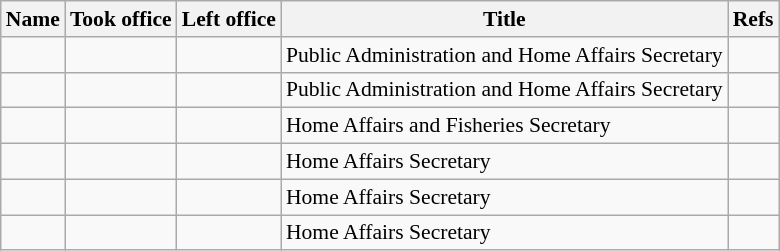<table class="wikitable plainrowheaders sortable" style="font-size:90%; text-align:left;">
<tr>
<th scope=col>Name</th>
<th scope=col>Took office</th>
<th scope=col>Left office</th>
<th scope=col>Title</th>
<th scope=col class=unsortable>Refs</th>
</tr>
<tr>
<td></td>
<td align=center></td>
<td align=center></td>
<td>Public Administration and Home Affairs Secretary</td>
<td align=center></td>
</tr>
<tr>
<td></td>
<td align=center></td>
<td align=center></td>
<td>Public Administration and Home Affairs Secretary</td>
<td align=center></td>
</tr>
<tr>
<td></td>
<td align=center></td>
<td align=center></td>
<td>Home Affairs and Fisheries Secretary</td>
<td align=center></td>
</tr>
<tr>
<td></td>
<td align=center></td>
<td align=center></td>
<td>Home Affairs Secretary</td>
<td align=center></td>
</tr>
<tr>
<td></td>
<td align=center></td>
<td align=center></td>
<td>Home Affairs Secretary</td>
<td align=center></td>
</tr>
<tr>
<td></td>
<td align=center></td>
<td align=center></td>
<td>Home Affairs Secretary</td>
<td align=center></td>
</tr>
</table>
